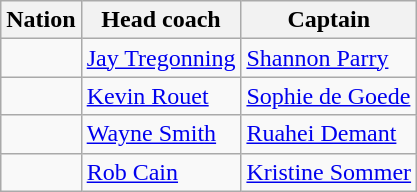<table class="wikitable">
<tr>
<th>Nation</th>
<th>Head coach</th>
<th>Captain</th>
</tr>
<tr>
<td></td>
<td> <a href='#'>Jay Tregonning</a></td>
<td><a href='#'>Shannon Parry</a></td>
</tr>
<tr>
<td></td>
<td> <a href='#'>Kevin Rouet</a></td>
<td><a href='#'>Sophie de Goede</a></td>
</tr>
<tr>
<td></td>
<td> <a href='#'>Wayne Smith</a></td>
<td><a href='#'>Ruahei Demant</a></td>
</tr>
<tr>
<td></td>
<td> <a href='#'>Rob Cain</a></td>
<td><a href='#'>Kristine Sommer</a></td>
</tr>
</table>
